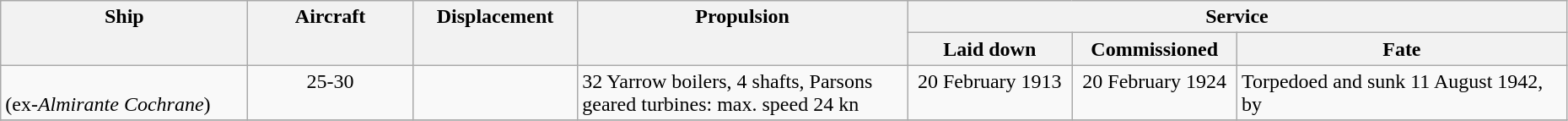<table class="wikitable" style="width:98%;">
<tr valign="top"|- valign="top">
<th style="width:15%; text-align:center;" rowspan="2">Ship</th>
<th style="width:10%; text-align:center;" rowspan="2">Aircraft</th>
<th style="width:10%; text-align:center;" rowspan="2">Displacement</th>
<th style="width:20%; text-align:center;" rowspan="2">Propulsion</th>
<th style="width:40%; text-align:center;" colspan="3">Service</th>
</tr>
<tr valign="top">
<th style="width:10%; text-align:center;">Laid down</th>
<th style="width:10%; text-align:center;">Commissioned</th>
<th style="width:20%; text-align:center;">Fate</th>
</tr>
<tr valign="top">
<td align= left><br>(ex-<em>Almirante Cochrane</em>)</td>
<td style="text-align:center;">25-30</td>
<td style="text-align:center;"></td>
<td align= left>32 Yarrow boilers, 4 shafts, Parsons geared turbines: max. speed 24 kn</td>
<td style="text-align:center;">20 February 1913</td>
<td style="text-align:center;">20 February 1924</td>
<td align= left>Torpedoed and sunk 11 August 1942, by </td>
</tr>
<tr valign="top">
</tr>
</table>
